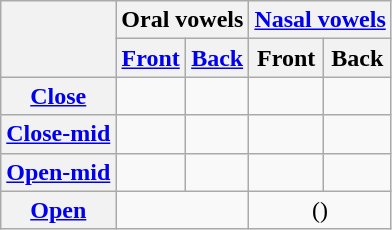<table class="wikitable">
<tr>
<th rowspan=2> </th>
<th colspan=2>Oral vowels</th>
<th colspan=2><a href='#'>Nasal vowels</a></th>
</tr>
<tr>
<th><a href='#'>Front</a></th>
<th><a href='#'>Back</a></th>
<th>Front</th>
<th>Back</th>
</tr>
<tr>
<th><a href='#'>Close</a></th>
<td align=center></td>
<td align=center></td>
<td align=center></td>
<td align=center></td>
</tr>
<tr>
<th><a href='#'>Close-mid</a></th>
<td align=center></td>
<td align=center></td>
<td> </td>
<td> </td>
</tr>
<tr>
<th><a href='#'>Open-mid</a></th>
<td align=center></td>
<td align=center></td>
<td align=center></td>
<td align=center></td>
</tr>
<tr>
<th><a href='#'>Open</a></th>
<td align=center colspan=2></td>
<td align=center colspan=2>()</td>
</tr>
</table>
